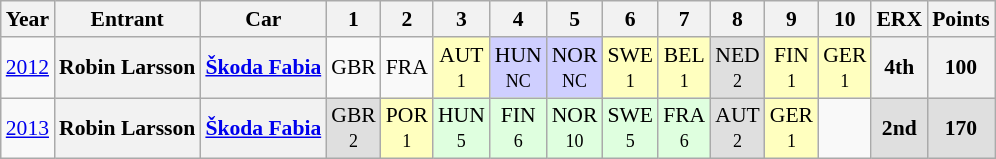<table class="wikitable" border="1" style="text-align:center; font-size:90%;">
<tr valign="top">
<th>Year</th>
<th>Entrant</th>
<th>Car</th>
<th>1</th>
<th>2</th>
<th>3</th>
<th>4</th>
<th>5</th>
<th>6</th>
<th>7</th>
<th>8</th>
<th>9</th>
<th>10</th>
<th>ERX</th>
<th>Points</th>
</tr>
<tr>
<td><a href='#'>2012</a></td>
<th>Robin Larsson</th>
<th><a href='#'>Škoda Fabia</a></th>
<td>GBR<br></td>
<td>FRA<br></td>
<td style="background:#FFFFBF;">AUT<br><small>1</small></td>
<td style="background:#CFCFFF;">HUN<br><small>NC</small></td>
<td style="background:#CFCFFF;">NOR<br><small>NC</small></td>
<td style="background:#FFFFBF;">SWE<br><small>1</small></td>
<td style="background:#FFFFBF;">BEL<br><small>1</small></td>
<td style="background:#DFDFDF;">NED<br><small>2</small></td>
<td style="background:#FFFFBF;">FIN<br><small>1</small></td>
<td style="background:#FFFFBF;">GER<br><small>1</small></td>
<th>4th</th>
<th>100</th>
</tr>
<tr>
<td><a href='#'>2013</a></td>
<th>Robin Larsson</th>
<th><a href='#'>Škoda Fabia</a></th>
<td style="background:#DFDFDF;">GBR<br><small>2</small></td>
<td style="background:#FFFFBF;">POR<br><small>1</small></td>
<td style="background:#DFFFDF;">HUN<br><small>5</small></td>
<td style="background:#DFFFDF;">FIN<br><small>6</small></td>
<td style="background:#DFFFDF;">NOR<br><small>10</small></td>
<td style="background:#DFFFDF;">SWE<br><small>5</small></td>
<td style="background:#DFFFDF;">FRA<br><small>6</small></td>
<td style="background:#DFDFDF;">AUT<br><small>2</small></td>
<td style="background:#FFFFBF;">GER<br><small>1</small></td>
<td></td>
<th style="background:#DFDFDF;">2nd</th>
<th style="background:#DFDFDF;">170</th>
</tr>
</table>
